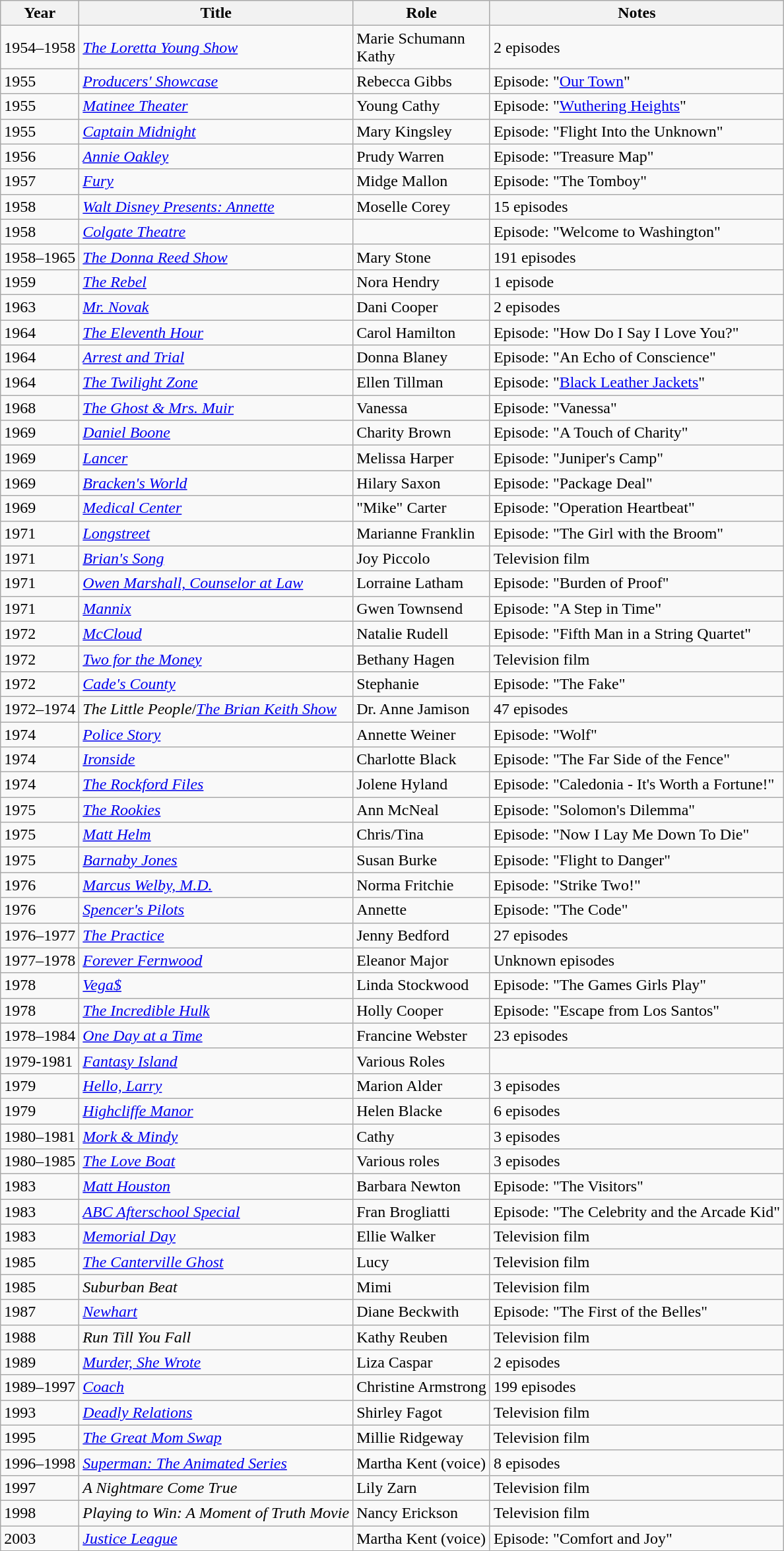<table class="wikitable sortable">
<tr>
<th>Year</th>
<th>Title</th>
<th>Role</th>
<th class="unsortable">Notes</th>
</tr>
<tr>
<td>1954–1958</td>
<td><em><a href='#'>The Loretta Young Show</a></em></td>
<td>Marie Schumann<br>Kathy</td>
<td>2 episodes</td>
</tr>
<tr>
<td>1955</td>
<td><em><a href='#'>Producers' Showcase</a></em></td>
<td>Rebecca Gibbs</td>
<td>Episode: "<a href='#'>Our Town</a>"</td>
</tr>
<tr>
<td>1955</td>
<td><em><a href='#'>Matinee Theater</a></em></td>
<td>Young Cathy</td>
<td>Episode: "<a href='#'>Wuthering Heights</a>"</td>
</tr>
<tr>
<td>1955</td>
<td><em><a href='#'>Captain Midnight</a></em></td>
<td>Mary Kingsley</td>
<td>Episode: "Flight Into the Unknown"</td>
</tr>
<tr>
<td>1956</td>
<td><em><a href='#'>Annie Oakley</a></em></td>
<td>Prudy Warren</td>
<td>Episode: "Treasure Map"</td>
</tr>
<tr>
<td>1957</td>
<td><em><a href='#'>Fury</a></em></td>
<td>Midge Mallon</td>
<td>Episode: "The Tomboy"</td>
</tr>
<tr>
<td>1958</td>
<td><em><a href='#'>Walt Disney Presents: Annette</a></em></td>
<td>Moselle Corey</td>
<td>15 episodes</td>
</tr>
<tr>
<td>1958</td>
<td><em><a href='#'>Colgate Theatre</a></em></td>
<td></td>
<td>Episode: "Welcome to Washington"</td>
</tr>
<tr>
<td>1958–1965</td>
<td><em><a href='#'>The Donna Reed Show</a></em></td>
<td>Mary Stone</td>
<td>191 episodes</td>
</tr>
<tr>
<td>1959</td>
<td><em><a href='#'>The Rebel</a></em></td>
<td>Nora Hendry</td>
<td>1 episode</td>
</tr>
<tr>
<td>1963</td>
<td><em><a href='#'>Mr. Novak</a></em></td>
<td>Dani Cooper</td>
<td>2 episodes</td>
</tr>
<tr>
<td>1964</td>
<td><em><a href='#'>The Eleventh Hour</a></em></td>
<td>Carol Hamilton</td>
<td>Episode: "How Do I Say I Love You?"</td>
</tr>
<tr>
<td>1964</td>
<td><em><a href='#'>Arrest and Trial</a></em></td>
<td>Donna Blaney</td>
<td>Episode: "An Echo of Conscience"</td>
</tr>
<tr>
<td>1964</td>
<td><em><a href='#'>The Twilight Zone</a></em></td>
<td>Ellen Tillman</td>
<td>Episode: "<a href='#'>Black Leather Jackets</a>"</td>
</tr>
<tr>
<td>1968</td>
<td><em><a href='#'>The Ghost & Mrs. Muir</a></em></td>
<td>Vanessa</td>
<td>Episode: "Vanessa"</td>
</tr>
<tr>
<td>1969</td>
<td><em><a href='#'>Daniel Boone</a></em></td>
<td>Charity Brown</td>
<td>Episode: "A Touch of Charity"</td>
</tr>
<tr>
<td>1969</td>
<td><em><a href='#'>Lancer</a></em></td>
<td>Melissa Harper</td>
<td>Episode: "Juniper's Camp"</td>
</tr>
<tr>
<td>1969</td>
<td><em><a href='#'>Bracken's World</a></em></td>
<td>Hilary Saxon</td>
<td>Episode: "Package Deal"</td>
</tr>
<tr>
<td>1969</td>
<td><em><a href='#'>Medical Center</a></em></td>
<td>"Mike" Carter</td>
<td>Episode: "Operation Heartbeat"</td>
</tr>
<tr>
<td>1971</td>
<td><em><a href='#'>Longstreet</a></em></td>
<td>Marianne Franklin</td>
<td>Episode: "The Girl with the Broom"</td>
</tr>
<tr>
<td>1971</td>
<td><em><a href='#'>Brian's Song</a></em></td>
<td>Joy Piccolo</td>
<td>Television film</td>
</tr>
<tr>
<td>1971</td>
<td><em><a href='#'>Owen Marshall, Counselor at Law</a></em></td>
<td>Lorraine Latham</td>
<td>Episode: "Burden of Proof"</td>
</tr>
<tr>
<td>1971</td>
<td><em><a href='#'>Mannix</a></em></td>
<td>Gwen Townsend</td>
<td>Episode: "A Step in Time"</td>
</tr>
<tr>
<td>1972</td>
<td><em><a href='#'>McCloud</a></em></td>
<td>Natalie Rudell</td>
<td>Episode: "Fifth Man in a String Quartet"</td>
</tr>
<tr>
<td>1972</td>
<td><em><a href='#'>Two for the Money</a></em></td>
<td>Bethany Hagen</td>
<td>Television film</td>
</tr>
<tr>
<td>1972</td>
<td><em><a href='#'>Cade's County</a></em></td>
<td>Stephanie</td>
<td>Episode: "The Fake"</td>
</tr>
<tr>
<td>1972–1974</td>
<td><em>The Little People</em>/<em><a href='#'>The Brian Keith Show</a></em></td>
<td>Dr. Anne Jamison</td>
<td>47 episodes</td>
</tr>
<tr>
<td>1974</td>
<td><em><a href='#'>Police Story</a></em></td>
<td>Annette Weiner</td>
<td>Episode: "Wolf"</td>
</tr>
<tr>
<td>1974</td>
<td><em><a href='#'>Ironside</a></em></td>
<td>Charlotte Black</td>
<td>Episode: "The Far Side of the Fence"</td>
</tr>
<tr>
<td>1974</td>
<td><em><a href='#'>The Rockford Files</a></em></td>
<td>Jolene Hyland</td>
<td>Episode: "Caledonia - It's Worth a Fortune!"</td>
</tr>
<tr>
<td>1975</td>
<td><em><a href='#'>The Rookies</a></em></td>
<td>Ann McNeal</td>
<td>Episode: "Solomon's Dilemma"</td>
</tr>
<tr>
<td>1975</td>
<td><em><a href='#'>Matt Helm</a></em></td>
<td>Chris/Tina</td>
<td>Episode: "Now I Lay Me Down To Die"</td>
</tr>
<tr>
<td>1975</td>
<td><em><a href='#'>Barnaby Jones</a></em></td>
<td>Susan Burke</td>
<td>Episode: "Flight to Danger"</td>
</tr>
<tr>
<td>1976</td>
<td><em><a href='#'>Marcus Welby, M.D.</a></em></td>
<td>Norma Fritchie</td>
<td>Episode: "Strike Two!"</td>
</tr>
<tr>
<td>1976</td>
<td><em><a href='#'>Spencer's Pilots</a></em></td>
<td>Annette</td>
<td>Episode: "The Code"</td>
</tr>
<tr>
<td>1976–1977</td>
<td><em><a href='#'>The Practice</a></em></td>
<td>Jenny Bedford</td>
<td>27 episodes</td>
</tr>
<tr>
<td>1977–1978</td>
<td><em><a href='#'>Forever Fernwood</a></em></td>
<td>Eleanor Major</td>
<td>Unknown episodes</td>
</tr>
<tr>
<td>1978</td>
<td><em><a href='#'>Vega$</a></em></td>
<td>Linda Stockwood</td>
<td>Episode: "The Games Girls Play"</td>
</tr>
<tr>
<td>1978</td>
<td><em><a href='#'>The Incredible Hulk</a></em></td>
<td>Holly Cooper</td>
<td>Episode: "Escape from Los Santos"</td>
</tr>
<tr>
<td>1978–1984</td>
<td><em><a href='#'>One Day at a Time</a></em></td>
<td>Francine Webster</td>
<td>23 episodes</td>
</tr>
<tr>
<td>1979-1981</td>
<td><em><a href='#'>Fantasy Island</a></em></td>
<td>Various Roles</td>
<td></td>
</tr>
<tr>
<td>1979</td>
<td><em><a href='#'>Hello, Larry</a></em></td>
<td>Marion Alder</td>
<td>3 episodes</td>
</tr>
<tr>
<td>1979</td>
<td><em><a href='#'>Highcliffe Manor</a></em></td>
<td>Helen Blacke</td>
<td>6 episodes</td>
</tr>
<tr>
<td>1980–1981</td>
<td><em><a href='#'>Mork & Mindy</a></em></td>
<td>Cathy</td>
<td>3 episodes</td>
</tr>
<tr>
<td>1980–1985</td>
<td><em><a href='#'>The Love Boat</a></em></td>
<td>Various roles</td>
<td>3 episodes</td>
</tr>
<tr>
<td>1983</td>
<td><em><a href='#'>Matt Houston</a></em></td>
<td>Barbara Newton</td>
<td>Episode: "The Visitors"</td>
</tr>
<tr>
<td>1983</td>
<td><em><a href='#'>ABC Afterschool Special</a></em></td>
<td>Fran Brogliatti</td>
<td>Episode: "The Celebrity and the Arcade Kid"</td>
</tr>
<tr>
<td>1983</td>
<td><em><a href='#'>Memorial Day</a></em></td>
<td>Ellie Walker</td>
<td>Television film</td>
</tr>
<tr>
<td>1985</td>
<td><em><a href='#'>The Canterville Ghost</a></em></td>
<td>Lucy</td>
<td>Television film</td>
</tr>
<tr>
<td>1985</td>
<td><em>Suburban Beat</em></td>
<td>Mimi</td>
<td>Television film</td>
</tr>
<tr>
<td>1987</td>
<td><em><a href='#'>Newhart</a></em></td>
<td>Diane Beckwith</td>
<td>Episode: "The First of the Belles"</td>
</tr>
<tr>
<td>1988</td>
<td><em>Run Till You Fall</em></td>
<td>Kathy Reuben</td>
<td>Television film</td>
</tr>
<tr>
<td>1989</td>
<td><em><a href='#'>Murder, She Wrote</a></em></td>
<td>Liza Caspar</td>
<td>2 episodes</td>
</tr>
<tr>
<td>1989–1997</td>
<td><em><a href='#'>Coach</a></em></td>
<td>Christine Armstrong</td>
<td>199 episodes</td>
</tr>
<tr>
<td>1993</td>
<td><em><a href='#'>Deadly Relations</a></em></td>
<td>Shirley Fagot</td>
<td>Television film</td>
</tr>
<tr>
<td>1995</td>
<td><em><a href='#'>The Great Mom Swap</a></em></td>
<td>Millie Ridgeway</td>
<td>Television film</td>
</tr>
<tr>
<td>1996–1998</td>
<td><em><a href='#'>Superman: The Animated Series</a></em></td>
<td>Martha Kent (voice)</td>
<td>8 episodes</td>
</tr>
<tr>
<td>1997</td>
<td><em>A Nightmare Come True</em></td>
<td>Lily Zarn</td>
<td>Television film</td>
</tr>
<tr>
<td>1998</td>
<td><em>Playing to Win: A Moment of Truth Movie</em></td>
<td>Nancy Erickson</td>
<td>Television film</td>
</tr>
<tr>
<td>2003</td>
<td><em><a href='#'>Justice League</a></em></td>
<td>Martha Kent (voice)</td>
<td>Episode: "Comfort and Joy"</td>
</tr>
</table>
